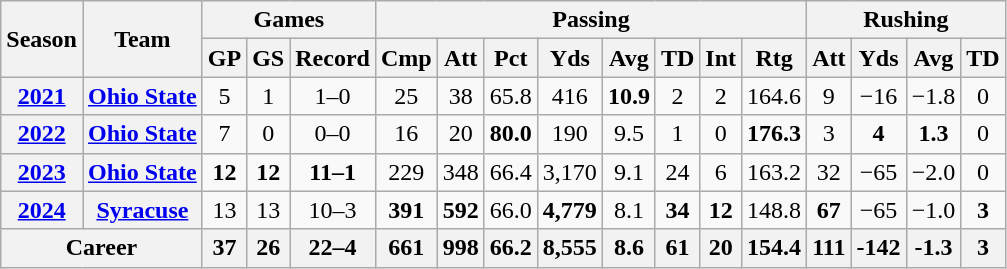<table class="wikitable" style="text-align:center;">
<tr>
<th rowspan="2">Season</th>
<th rowspan="2">Team</th>
<th colspan="3">Games</th>
<th colspan="8">Passing</th>
<th colspan="5">Rushing</th>
</tr>
<tr>
<th>GP</th>
<th>GS</th>
<th>Record</th>
<th>Cmp</th>
<th>Att</th>
<th>Pct</th>
<th>Yds</th>
<th>Avg</th>
<th>TD</th>
<th>Int</th>
<th>Rtg</th>
<th>Att</th>
<th>Yds</th>
<th>Avg</th>
<th>TD</th>
</tr>
<tr>
<th><a href='#'>2021</a></th>
<th><a href='#'>Ohio State</a></th>
<td>5</td>
<td>1</td>
<td>1–0</td>
<td>25</td>
<td>38</td>
<td>65.8</td>
<td>416</td>
<td><strong>10.9</strong></td>
<td>2</td>
<td>2</td>
<td>164.6</td>
<td>9</td>
<td>−16</td>
<td>−1.8</td>
<td>0</td>
</tr>
<tr>
<th><a href='#'>2022</a></th>
<th><a href='#'>Ohio State</a></th>
<td>7</td>
<td>0</td>
<td>0–0</td>
<td>16</td>
<td>20</td>
<td><strong>80.0</strong></td>
<td>190</td>
<td>9.5</td>
<td>1</td>
<td>0</td>
<td><strong>176.3</strong></td>
<td>3</td>
<td><strong>4</strong></td>
<td><strong>1.3</strong></td>
<td>0</td>
</tr>
<tr>
<th><a href='#'>2023</a></th>
<th><a href='#'>Ohio State</a></th>
<td><strong>12</strong></td>
<td><strong>12</strong></td>
<td><strong>11–1</strong></td>
<td>229</td>
<td>348</td>
<td>66.4</td>
<td>3,170</td>
<td>9.1</td>
<td>24</td>
<td>6</td>
<td>163.2</td>
<td>32</td>
<td>−65</td>
<td>−2.0</td>
<td>0</td>
</tr>
<tr>
<th><a href='#'>2024</a></th>
<th><a href='#'>Syracuse</a></th>
<td>13</td>
<td>13</td>
<td>10–3</td>
<td><strong>391</strong></td>
<td><strong>592</strong></td>
<td>66.0</td>
<td><strong>4,779</strong></td>
<td>8.1</td>
<td><strong>34</strong></td>
<td><strong>12</strong></td>
<td>148.8</td>
<td><strong>67</strong></td>
<td>−65</td>
<td>−1.0</td>
<td><strong>3</strong></td>
</tr>
<tr>
<th colspan="2">Career</th>
<th>37</th>
<th>26</th>
<th>22–4</th>
<th>661</th>
<th>998</th>
<th>66.2</th>
<th>8,555</th>
<th>8.6</th>
<th>61</th>
<th>20</th>
<th>154.4</th>
<th>111</th>
<th>-142</th>
<th>-1.3</th>
<th>3</th>
</tr>
</table>
